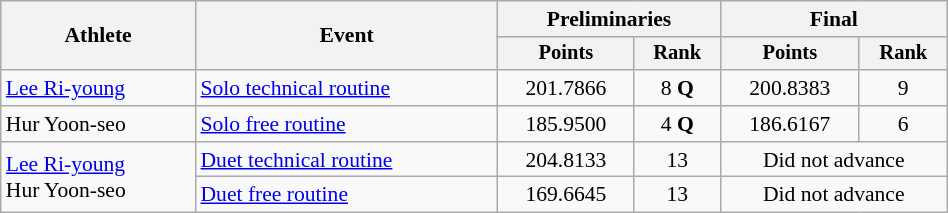<table class="wikitable" style="text-align:center; font-size:90%; width:50%;">
<tr>
<th rowspan="2">Athlete</th>
<th rowspan="2">Event</th>
<th colspan="2">Preliminaries</th>
<th colspan="2">Final</th>
</tr>
<tr style="font-size:95%">
<th>Points</th>
<th>Rank</th>
<th>Points</th>
<th>Rank</th>
</tr>
<tr>
<td align=left><a href='#'>Lee Ri-young</a></td>
<td align=left><a href='#'>Solo technical routine</a></td>
<td>201.7866</td>
<td>8 <strong>Q</strong></td>
<td>200.8383</td>
<td>9</td>
</tr>
<tr>
<td align=left>Hur Yoon-seo</td>
<td align=left><a href='#'>Solo free routine</a></td>
<td>185.9500</td>
<td>4 <strong>Q</strong></td>
<td>186.6167</td>
<td>6</td>
</tr>
<tr>
<td align=left rowspan=2><a href='#'>Lee Ri-young</a><br> Hur Yoon-seo</td>
<td align=left><a href='#'>Duet technical routine</a></td>
<td>204.8133</td>
<td>13</td>
<td colspan=2>Did not advance</td>
</tr>
<tr>
<td align=left><a href='#'>Duet free routine</a></td>
<td>169.6645</td>
<td>13</td>
<td colspan=2>Did not advance</td>
</tr>
</table>
